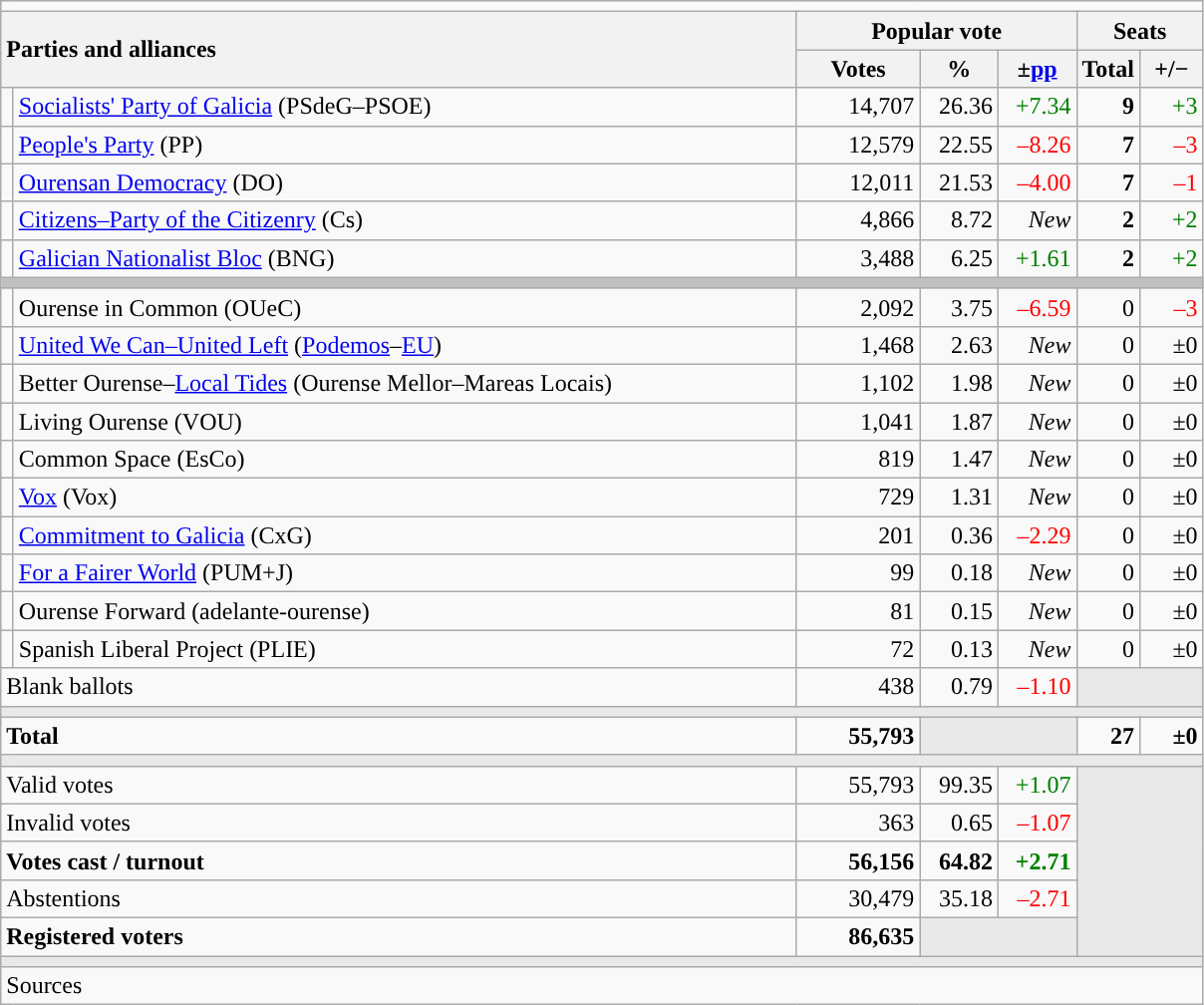<table class="wikitable" style="text-align:right;">
<tr>
<td colspan="7"></td>
</tr>
<tr>
<th style="text-align:left;" rowspan="2" colspan="2" width="525">Parties and alliances</th>
<th colspan="3">Popular vote</th>
<th colspan="2">Seats</th>
</tr>
<tr>
<th width="75">Votes</th>
<th width="45">%</th>
<th width="45">±<a href='#'>pp</a></th>
<th width="35">Total</th>
<th width="35">+/−</th>
</tr>
<tr>
<td width="1" style="color:inherit;background:"></td>
<td align="left"><a href='#'>Socialists' Party of Galicia</a> (PSdeG–PSOE)</td>
<td>14,707</td>
<td>26.36</td>
<td style="color:green;">+7.34</td>
<td><strong>9</strong></td>
<td style="color:green;">+3</td>
</tr>
<tr>
<td style="color:inherit;background:"></td>
<td align="left"><a href='#'>People's Party</a> (PP)</td>
<td>12,579</td>
<td>22.55</td>
<td style="color:red;">–8.26</td>
<td><strong>7</strong></td>
<td style="color:red;">–3</td>
</tr>
<tr>
<td style="color:inherit;background:"></td>
<td align="left"><a href='#'>Ourensan Democracy</a> (DO)</td>
<td>12,011</td>
<td>21.53</td>
<td style="color:red;">–4.00</td>
<td><strong>7</strong></td>
<td style="color:red;">–1</td>
</tr>
<tr>
<td style="color:inherit;background:"></td>
<td align="left"><a href='#'>Citizens–Party of the Citizenry</a> (Cs)</td>
<td>4,866</td>
<td>8.72</td>
<td><em>New</em></td>
<td><strong>2</strong></td>
<td style="color:green;">+2</td>
</tr>
<tr>
<td style="color:inherit;background:"></td>
<td align="left"><a href='#'>Galician Nationalist Bloc</a> (BNG)</td>
<td>3,488</td>
<td>6.25</td>
<td style="color:green;">+1.61</td>
<td><strong>2</strong></td>
<td style="color:green;">+2</td>
</tr>
<tr>
<td colspan="7" bgcolor="#C0C0C0"></td>
</tr>
<tr>
<td style="color:inherit;background:"></td>
<td align="left">Ourense in Common (OUeC)</td>
<td>2,092</td>
<td>3.75</td>
<td style="color:red;">–6.59</td>
<td>0</td>
<td style="color:red;">–3</td>
</tr>
<tr>
<td style="color:inherit;background:"></td>
<td align="left"><a href='#'>United We Can–United Left</a> (<a href='#'>Podemos</a>–<a href='#'>EU</a>)</td>
<td>1,468</td>
<td>2.63</td>
<td><em>New</em></td>
<td>0</td>
<td>±0</td>
</tr>
<tr>
<td style="color:inherit;background:"></td>
<td align="left">Better Ourense–<a href='#'>Local Tides</a> (Ourense Mellor–Mareas Locais)</td>
<td>1,102</td>
<td>1.98</td>
<td><em>New</em></td>
<td>0</td>
<td>±0</td>
</tr>
<tr>
<td style="color:inherit;background:"></td>
<td align="left">Living Ourense (VOU)</td>
<td>1,041</td>
<td>1.87</td>
<td><em>New</em></td>
<td>0</td>
<td>±0</td>
</tr>
<tr>
<td style="color:inherit;background:"></td>
<td align="left">Common Space (EsCo)</td>
<td>819</td>
<td>1.47</td>
<td><em>New</em></td>
<td>0</td>
<td>±0</td>
</tr>
<tr>
<td style="color:inherit;background:"></td>
<td align="left"><a href='#'>Vox</a> (Vox)</td>
<td>729</td>
<td>1.31</td>
<td><em>New</em></td>
<td>0</td>
<td>±0</td>
</tr>
<tr>
<td style="color:inherit;background:"></td>
<td align="left"><a href='#'>Commitment to Galicia</a> (CxG)</td>
<td>201</td>
<td>0.36</td>
<td style="color:red;">–2.29</td>
<td>0</td>
<td>±0</td>
</tr>
<tr>
<td style="color:inherit;background:"></td>
<td align="left"><a href='#'>For a Fairer World</a> (PUM+J)</td>
<td>99</td>
<td>0.18</td>
<td><em>New</em></td>
<td>0</td>
<td>±0</td>
</tr>
<tr>
<td style="color:inherit;background:"></td>
<td align="left">Ourense Forward (adelante-ourense)</td>
<td>81</td>
<td>0.15</td>
<td><em>New</em></td>
<td>0</td>
<td>±0</td>
</tr>
<tr>
<td style="color:inherit;background:"></td>
<td align="left">Spanish Liberal Project (PLIE)</td>
<td>72</td>
<td>0.13</td>
<td><em>New</em></td>
<td>0</td>
<td>±0</td>
</tr>
<tr>
<td align="left" colspan="2">Blank ballots</td>
<td>438</td>
<td>0.79</td>
<td style="color:red;">–1.10</td>
<td bgcolor="#E9E9E9" colspan="2"></td>
</tr>
<tr>
<td colspan="7" bgcolor="#E9E9E9"></td>
</tr>
<tr style="font-weight:bold;">
<td align="left" colspan="2">Total</td>
<td>55,793</td>
<td bgcolor="#E9E9E9" colspan="2"></td>
<td>27</td>
<td>±0</td>
</tr>
<tr>
<td colspan="7" bgcolor="#E9E9E9"></td>
</tr>
<tr>
<td align="left" colspan="2">Valid votes</td>
<td>55,793</td>
<td>99.35</td>
<td style="color:green;">+1.07</td>
<td bgcolor="#E9E9E9" colspan="2" rowspan="5"></td>
</tr>
<tr>
<td align="left" colspan="2">Invalid votes</td>
<td>363</td>
<td>0.65</td>
<td style="color:red;">–1.07</td>
</tr>
<tr style="font-weight:bold;">
<td align="left" colspan="2">Votes cast / turnout</td>
<td>56,156</td>
<td>64.82</td>
<td style="color:green;">+2.71</td>
</tr>
<tr>
<td align="left" colspan="2">Abstentions</td>
<td>30,479</td>
<td>35.18</td>
<td style="color:red;">–2.71</td>
</tr>
<tr style="font-weight:bold;">
<td align="left" colspan="2">Registered voters</td>
<td>86,635</td>
<td bgcolor="#E9E9E9" colspan="2"></td>
</tr>
<tr>
<td colspan="7" bgcolor="#E9E9E9"></td>
</tr>
<tr>
<td align="left" colspan="7">Sources</td>
</tr>
</table>
